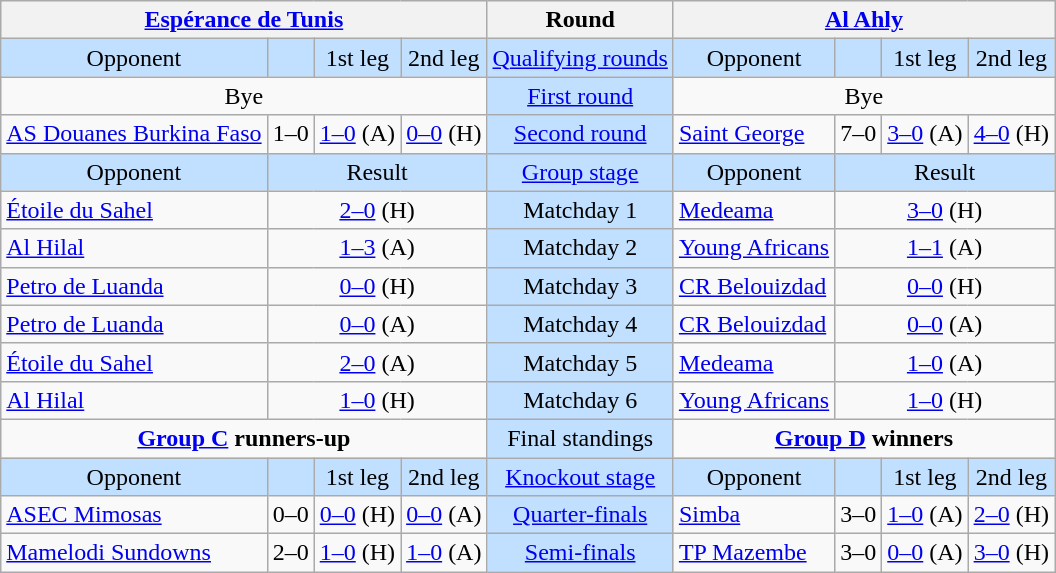<table class="wikitable" style="text-align:center">
<tr>
<th colspan="4"> <a href='#'>Espérance de Tunis</a></th>
<th>Round</th>
<th colspan="4"> <a href='#'>Al Ahly</a></th>
</tr>
<tr style="background:#C1E0FF">
<td>Opponent</td>
<td></td>
<td>1st leg</td>
<td>2nd leg</td>
<td><a href='#'>Qualifying rounds</a></td>
<td>Opponent</td>
<td></td>
<td>1st leg</td>
<td>2nd leg</td>
</tr>
<tr>
<td colspan="4">Bye</td>
<td style="background:#C1E0FF"><a href='#'>First round</a></td>
<td colspan="4">Bye</td>
</tr>
<tr>
<td style="text-align:left"> <a href='#'>AS Douanes Burkina Faso</a></td>
<td>1–0</td>
<td><a href='#'>1–0</a> (A)</td>
<td><a href='#'>0–0</a> (H)</td>
<td style="background:#C1E0FF"><a href='#'>Second round</a></td>
<td style="text-align:left"> <a href='#'>Saint George</a></td>
<td>7–0</td>
<td><a href='#'>3–0</a> (A)</td>
<td><a href='#'>4–0</a> (H)</td>
</tr>
<tr style="background:#C1E0FF">
<td>Opponent</td>
<td colspan="3">Result</td>
<td><a href='#'>Group stage</a></td>
<td>Opponent</td>
<td colspan="3">Result</td>
</tr>
<tr>
<td style="text-align:left"> <a href='#'>Étoile du Sahel</a></td>
<td colspan="3"><a href='#'>2–0</a> (H)</td>
<td style="background:#C1E0FF">Matchday 1</td>
<td style="text-align:left"> <a href='#'>Medeama</a></td>
<td colspan="3"><a href='#'>3–0</a> (H)</td>
</tr>
<tr>
<td style="text-align:left"> <a href='#'>Al Hilal</a></td>
<td colspan="3"><a href='#'>1–3</a> (A)</td>
<td style="background:#C1E0FF">Matchday 2</td>
<td style="text-align:left"> <a href='#'>Young Africans</a></td>
<td colspan="3"><a href='#'>1–1</a> (A)</td>
</tr>
<tr>
<td style="text-align:left"> <a href='#'>Petro de Luanda</a></td>
<td colspan="3"><a href='#'>0–0</a> (H)</td>
<td style="background:#C1E0FF">Matchday 3</td>
<td style="text-align:left"> <a href='#'>CR Belouizdad</a></td>
<td colspan="3"><a href='#'>0–0</a> (H)</td>
</tr>
<tr>
<td style="text-align:left"> <a href='#'>Petro de Luanda</a></td>
<td colspan="3"><a href='#'>0–0</a> (A)</td>
<td style="background:#C1E0FF">Matchday 4</td>
<td style="text-align:left"> <a href='#'>CR Belouizdad</a></td>
<td colspan="3"><a href='#'>0–0</a> (A)</td>
</tr>
<tr>
<td style="text-align:left"> <a href='#'>Étoile du Sahel</a></td>
<td colspan="3"><a href='#'>2–0</a> (A)</td>
<td style="background:#C1E0FF">Matchday 5</td>
<td style="text-align:left"> <a href='#'>Medeama</a></td>
<td colspan="3"><a href='#'>1–0</a> (A)</td>
</tr>
<tr>
<td style="text-align:left"> <a href='#'>Al Hilal</a></td>
<td colspan="3"><a href='#'>1–0</a> (H)</td>
<td style="background:#C1E0FF">Matchday 6</td>
<td style="text-align:left"> <a href='#'>Young Africans</a></td>
<td colspan="3"><a href='#'>1–0</a> (H)</td>
</tr>
<tr>
<td colspan="4" style="vertical-align:top"><strong><a href='#'>Group C</a> runners-up</strong><br><div></div></td>
<td style="background:#C1E0FF">Final standings</td>
<td colspan="4" style="vertical-align:top"><strong><a href='#'>Group D</a> winners</strong><br><div></div></td>
</tr>
<tr style="background:#C1E0FF">
<td>Opponent</td>
<td></td>
<td>1st leg</td>
<td>2nd leg</td>
<td><a href='#'>Knockout stage</a></td>
<td>Opponent</td>
<td></td>
<td>1st leg</td>
<td>2nd leg</td>
</tr>
<tr>
<td style="text-align:left"> <a href='#'>ASEC Mimosas</a></td>
<td>0–0 </td>
<td><a href='#'>0–0</a> (H)</td>
<td><a href='#'>0–0</a> (A)</td>
<td style="background:#C1E0FF"><a href='#'>Quarter-finals</a></td>
<td style="text-align:left"> <a href='#'>Simba</a></td>
<td>3–0</td>
<td><a href='#'>1–0</a> (A)</td>
<td><a href='#'>2–0</a> (H)</td>
</tr>
<tr>
<td style="text-align:left"> <a href='#'>Mamelodi Sundowns</a></td>
<td>2–0</td>
<td><a href='#'>1–0</a> (H)</td>
<td><a href='#'>1–0</a> (A)</td>
<td style="background:#C1E0FF"><a href='#'>Semi-finals</a></td>
<td style="text-align:left"> <a href='#'>TP Mazembe</a></td>
<td>3–0</td>
<td><a href='#'>0–0</a> (A)</td>
<td><a href='#'>3–0</a> (H)</td>
</tr>
</table>
